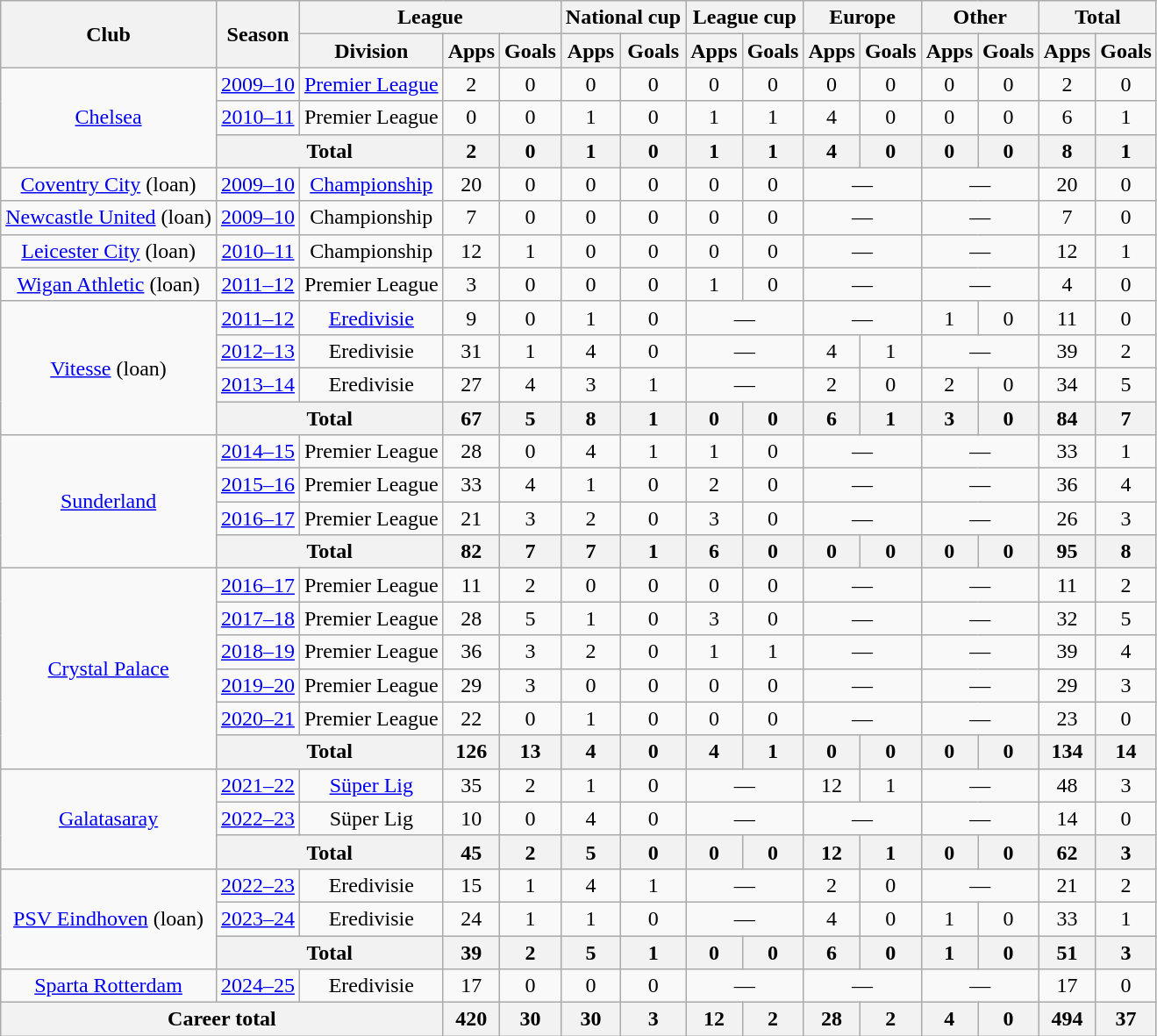<table class=wikitable style=text-align:center>
<tr>
<th rowspan=2>Club</th>
<th rowspan=2>Season</th>
<th colspan=3>League</th>
<th colspan=2>National cup</th>
<th colspan=2>League cup</th>
<th colspan=2>Europe</th>
<th colspan=2>Other</th>
<th colspan=2>Total</th>
</tr>
<tr>
<th>Division</th>
<th>Apps</th>
<th>Goals</th>
<th>Apps</th>
<th>Goals</th>
<th>Apps</th>
<th>Goals</th>
<th>Apps</th>
<th>Goals</th>
<th>Apps</th>
<th>Goals</th>
<th>Apps</th>
<th>Goals</th>
</tr>
<tr>
<td rowspan=3><a href='#'>Chelsea</a></td>
<td><a href='#'>2009–10</a></td>
<td><a href='#'>Premier League</a></td>
<td>2</td>
<td>0</td>
<td>0</td>
<td>0</td>
<td>0</td>
<td>0</td>
<td>0</td>
<td>0</td>
<td>0</td>
<td>0</td>
<td>2</td>
<td>0</td>
</tr>
<tr>
<td><a href='#'>2010–11</a></td>
<td>Premier League</td>
<td>0</td>
<td>0</td>
<td>1</td>
<td>0</td>
<td>1</td>
<td>1</td>
<td>4</td>
<td>0</td>
<td>0</td>
<td>0</td>
<td>6</td>
<td>1</td>
</tr>
<tr>
<th colspan=2>Total</th>
<th>2</th>
<th>0</th>
<th>1</th>
<th>0</th>
<th>1</th>
<th>1</th>
<th>4</th>
<th>0</th>
<th>0</th>
<th>0</th>
<th>8</th>
<th>1</th>
</tr>
<tr>
<td><a href='#'>Coventry City</a> (loan)</td>
<td><a href='#'>2009–10</a></td>
<td><a href='#'>Championship</a></td>
<td>20</td>
<td>0</td>
<td>0</td>
<td>0</td>
<td>0</td>
<td>0</td>
<td colspan=2>—</td>
<td colspan=2>—</td>
<td>20</td>
<td>0</td>
</tr>
<tr>
<td><a href='#'>Newcastle United</a> (loan)</td>
<td><a href='#'>2009–10</a></td>
<td>Championship</td>
<td>7</td>
<td>0</td>
<td>0</td>
<td>0</td>
<td>0</td>
<td>0</td>
<td colspan=2>—</td>
<td colspan=2>—</td>
<td>7</td>
<td>0</td>
</tr>
<tr>
<td><a href='#'>Leicester City</a> (loan)</td>
<td><a href='#'>2010–11</a></td>
<td>Championship</td>
<td>12</td>
<td>1</td>
<td>0</td>
<td>0</td>
<td>0</td>
<td>0</td>
<td colspan=2>—</td>
<td colspan=2>—</td>
<td>12</td>
<td>1</td>
</tr>
<tr>
<td><a href='#'>Wigan Athletic</a> (loan)</td>
<td><a href='#'>2011–12</a></td>
<td>Premier League</td>
<td>3</td>
<td>0</td>
<td>0</td>
<td>0</td>
<td>1</td>
<td>0</td>
<td colspan=2>—</td>
<td colspan=2>—</td>
<td>4</td>
<td>0</td>
</tr>
<tr>
<td rowspan=4><a href='#'>Vitesse</a> (loan)</td>
<td><a href='#'>2011–12</a></td>
<td><a href='#'>Eredivisie</a></td>
<td>9</td>
<td>0</td>
<td>1</td>
<td>0</td>
<td colspan=2>—</td>
<td colspan=2>—</td>
<td>1</td>
<td>0</td>
<td>11</td>
<td>0</td>
</tr>
<tr>
<td><a href='#'>2012–13</a></td>
<td>Eredivisie</td>
<td>31</td>
<td>1</td>
<td>4</td>
<td>0</td>
<td colspan=2>—</td>
<td>4</td>
<td>1</td>
<td colspan=2>—</td>
<td>39</td>
<td>2</td>
</tr>
<tr>
<td><a href='#'>2013–14</a></td>
<td>Eredivisie</td>
<td>27</td>
<td>4</td>
<td>3</td>
<td>1</td>
<td colspan=2>—</td>
<td>2</td>
<td>0</td>
<td>2</td>
<td>0</td>
<td>34</td>
<td>5</td>
</tr>
<tr>
<th colspan=2>Total</th>
<th>67</th>
<th>5</th>
<th>8</th>
<th>1</th>
<th>0</th>
<th>0</th>
<th>6</th>
<th>1</th>
<th>3</th>
<th>0</th>
<th>84</th>
<th>7</th>
</tr>
<tr>
<td rowspan=4><a href='#'>Sunderland</a></td>
<td><a href='#'>2014–15</a></td>
<td>Premier League</td>
<td>28</td>
<td>0</td>
<td>4</td>
<td>1</td>
<td>1</td>
<td>0</td>
<td colspan=2>—</td>
<td colspan=2>—</td>
<td>33</td>
<td>1</td>
</tr>
<tr>
<td><a href='#'>2015–16</a></td>
<td>Premier League</td>
<td>33</td>
<td>4</td>
<td>1</td>
<td>0</td>
<td>2</td>
<td>0</td>
<td colspan=2>—</td>
<td colspan=2>—</td>
<td>36</td>
<td>4</td>
</tr>
<tr>
<td><a href='#'>2016–17</a></td>
<td>Premier League</td>
<td>21</td>
<td>3</td>
<td>2</td>
<td>0</td>
<td>3</td>
<td>0</td>
<td colspan=2>—</td>
<td colspan=2>—</td>
<td>26</td>
<td>3</td>
</tr>
<tr>
<th colspan=2>Total</th>
<th>82</th>
<th>7</th>
<th>7</th>
<th>1</th>
<th>6</th>
<th>0</th>
<th>0</th>
<th>0</th>
<th>0</th>
<th>0</th>
<th>95</th>
<th>8</th>
</tr>
<tr>
<td rowspan=6><a href='#'>Crystal Palace</a></td>
<td><a href='#'>2016–17</a></td>
<td>Premier League</td>
<td>11</td>
<td>2</td>
<td>0</td>
<td>0</td>
<td>0</td>
<td>0</td>
<td colspan=2>—</td>
<td colspan=2>—</td>
<td>11</td>
<td>2</td>
</tr>
<tr>
<td><a href='#'>2017–18</a></td>
<td>Premier League</td>
<td>28</td>
<td>5</td>
<td>1</td>
<td>0</td>
<td>3</td>
<td>0</td>
<td colspan=2>—</td>
<td colspan=2>—</td>
<td>32</td>
<td>5</td>
</tr>
<tr>
<td><a href='#'>2018–19</a></td>
<td>Premier League</td>
<td>36</td>
<td>3</td>
<td>2</td>
<td>0</td>
<td>1</td>
<td>1</td>
<td colspan=2>—</td>
<td colspan=2>—</td>
<td>39</td>
<td>4</td>
</tr>
<tr>
<td><a href='#'>2019–20</a></td>
<td>Premier League</td>
<td>29</td>
<td>3</td>
<td>0</td>
<td>0</td>
<td>0</td>
<td>0</td>
<td colspan=2>—</td>
<td colspan=2>—</td>
<td>29</td>
<td>3</td>
</tr>
<tr>
<td><a href='#'>2020–21</a></td>
<td>Premier League</td>
<td>22</td>
<td>0</td>
<td>1</td>
<td>0</td>
<td>0</td>
<td>0</td>
<td colspan=2>—</td>
<td colspan=2>—</td>
<td>23</td>
<td>0</td>
</tr>
<tr>
<th colspan=2>Total</th>
<th>126</th>
<th>13</th>
<th>4</th>
<th>0</th>
<th>4</th>
<th>1</th>
<th>0</th>
<th>0</th>
<th>0</th>
<th>0</th>
<th>134</th>
<th>14</th>
</tr>
<tr>
<td rowspan=3><a href='#'>Galatasaray</a></td>
<td><a href='#'>2021–22</a></td>
<td><a href='#'>Süper Lig</a></td>
<td>35</td>
<td>2</td>
<td>1</td>
<td>0</td>
<td colspan=2>—</td>
<td>12</td>
<td>1</td>
<td colspan=2>—</td>
<td>48</td>
<td>3</td>
</tr>
<tr>
<td><a href='#'>2022–23</a></td>
<td>Süper Lig</td>
<td>10</td>
<td>0</td>
<td>4</td>
<td>0</td>
<td colspan=2>—</td>
<td colspan=2>—</td>
<td colspan=2>—</td>
<td>14</td>
<td>0</td>
</tr>
<tr>
<th colspan=2>Total</th>
<th>45</th>
<th>2</th>
<th>5</th>
<th>0</th>
<th>0</th>
<th>0</th>
<th>12</th>
<th>1</th>
<th>0</th>
<th>0</th>
<th>62</th>
<th>3</th>
</tr>
<tr>
<td rowspan=3><a href='#'>PSV Eindhoven</a> (loan)</td>
<td><a href='#'>2022–23</a></td>
<td>Eredivisie</td>
<td>15</td>
<td>1</td>
<td>4</td>
<td>1</td>
<td colspan=2>—</td>
<td>2</td>
<td>0</td>
<td colspan=2>—</td>
<td>21</td>
<td>2</td>
</tr>
<tr>
<td><a href='#'>2023–24</a></td>
<td>Eredivisie</td>
<td>24</td>
<td>1</td>
<td>1</td>
<td>0</td>
<td colspan=2>—</td>
<td>4</td>
<td>0</td>
<td>1</td>
<td>0</td>
<td>33</td>
<td>1</td>
</tr>
<tr>
<th colspan=2>Total</th>
<th>39</th>
<th>2</th>
<th>5</th>
<th>1</th>
<th>0</th>
<th>0</th>
<th>6</th>
<th>0</th>
<th>1</th>
<th>0</th>
<th>51</th>
<th>3</th>
</tr>
<tr>
<td><a href='#'>Sparta Rotterdam</a></td>
<td><a href='#'>2024–25</a></td>
<td>Eredivisie</td>
<td>17</td>
<td>0</td>
<td>0</td>
<td>0</td>
<td colspan=2>—</td>
<td colspan=2>—</td>
<td colspan=2>—</td>
<td>17</td>
<td>0</td>
</tr>
<tr>
<th colspan=3>Career total</th>
<th>420</th>
<th>30</th>
<th>30</th>
<th>3</th>
<th>12</th>
<th>2</th>
<th>28</th>
<th>2</th>
<th>4</th>
<th>0</th>
<th>494</th>
<th>37</th>
</tr>
</table>
